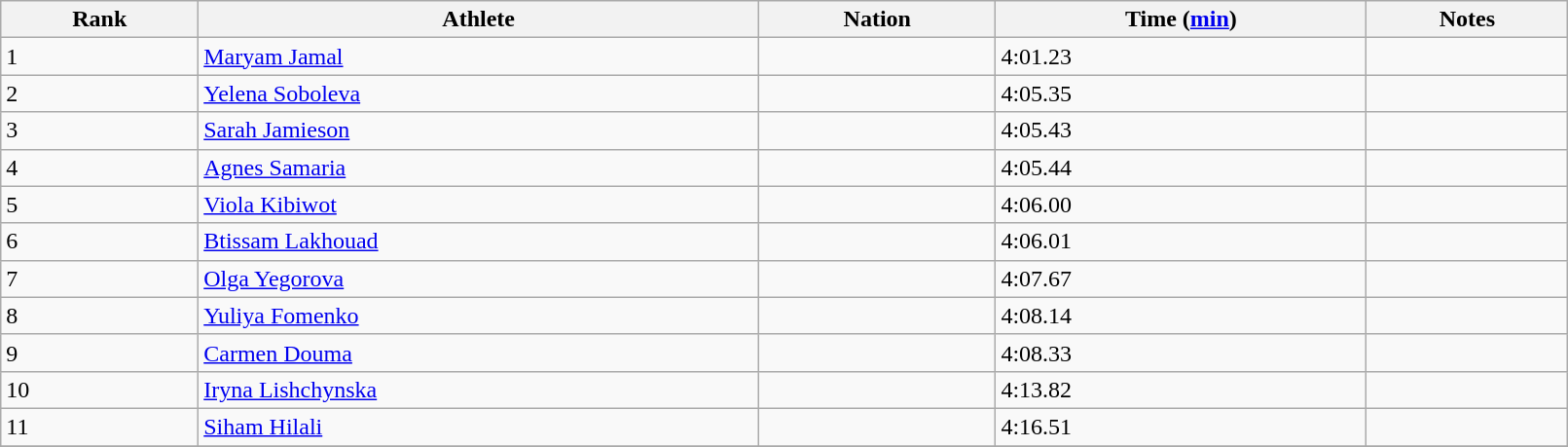<table class="wikitable" style="text=align:center;" width=85%>
<tr>
<th>Rank</th>
<th>Athlete</th>
<th>Nation</th>
<th>Time (<a href='#'>min</a>)</th>
<th>Notes</th>
</tr>
<tr>
<td>1</td>
<td><a href='#'>Maryam Jamal</a></td>
<td></td>
<td>4:01.23</td>
<td></td>
</tr>
<tr>
<td>2</td>
<td><a href='#'>Yelena Soboleva</a></td>
<td></td>
<td>4:05.35</td>
<td></td>
</tr>
<tr>
<td>3</td>
<td><a href='#'>Sarah Jamieson</a></td>
<td></td>
<td>4:05.43</td>
<td></td>
</tr>
<tr>
<td>4</td>
<td><a href='#'>Agnes Samaria</a></td>
<td></td>
<td>4:05.44</td>
<td></td>
</tr>
<tr>
<td>5</td>
<td><a href='#'>Viola Kibiwot</a></td>
<td></td>
<td>4:06.00</td>
<td></td>
</tr>
<tr>
<td>6</td>
<td><a href='#'>Btissam Lakhouad</a></td>
<td></td>
<td>4:06.01</td>
<td></td>
</tr>
<tr>
<td>7</td>
<td><a href='#'>Olga Yegorova</a></td>
<td></td>
<td>4:07.67</td>
<td></td>
</tr>
<tr>
<td>8</td>
<td><a href='#'>Yuliya Fomenko</a></td>
<td></td>
<td>4:08.14</td>
<td></td>
</tr>
<tr>
<td>9</td>
<td><a href='#'>Carmen Douma</a></td>
<td></td>
<td>4:08.33</td>
<td></td>
</tr>
<tr>
<td>10</td>
<td><a href='#'>Iryna Lishchynska</a></td>
<td></td>
<td>4:13.82</td>
<td></td>
</tr>
<tr>
<td>11</td>
<td><a href='#'>Siham Hilali</a></td>
<td></td>
<td>4:16.51</td>
<td></td>
</tr>
<tr>
</tr>
</table>
